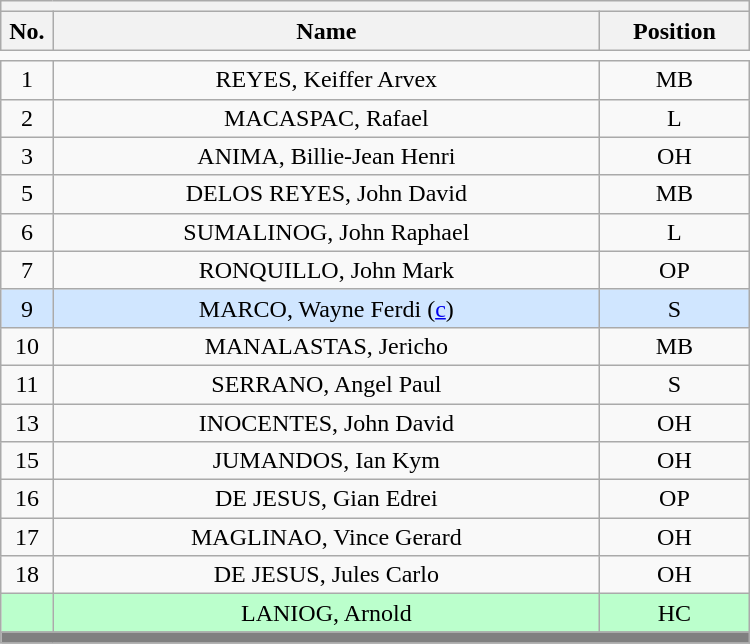<table class='wikitable mw-collapsible mw-collapsed' style="text-align: center; width: 500px; border: none">
<tr>
<th style='text-align: left;' colspan=3></th>
</tr>
<tr>
<th style='width: 7%;'>No.</th>
<th>Name</th>
<th style='width: 20%;'>Position</th>
</tr>
<tr>
<td style='border: none;'></td>
</tr>
<tr>
<td>1</td>
<td>REYES, Keiffer Arvex</td>
<td>MB</td>
</tr>
<tr>
<td>2</td>
<td>MACASPAC, Rafael</td>
<td>L</td>
</tr>
<tr>
<td>3</td>
<td>ANIMA, Billie-Jean Henri</td>
<td>OH</td>
</tr>
<tr>
<td>5</td>
<td>DELOS REYES, John David</td>
<td>MB</td>
</tr>
<tr>
<td>6</td>
<td>SUMALINOG, John Raphael</td>
<td>L</td>
</tr>
<tr>
<td>7</td>
<td>RONQUILLO, John Mark</td>
<td>OP</td>
</tr>
<tr bgcolor=#D0E6FF>
<td>9</td>
<td>MARCO, Wayne Ferdi (<a href='#'>c</a>)</td>
<td>S</td>
</tr>
<tr>
<td>10</td>
<td>MANALASTAS, Jericho</td>
<td>MB</td>
</tr>
<tr>
<td>11</td>
<td>SERRANO, Angel Paul</td>
<td>S</td>
</tr>
<tr>
<td>13</td>
<td>INOCENTES, John David</td>
<td>OH</td>
</tr>
<tr>
<td>15</td>
<td>JUMANDOS, Ian Kym</td>
<td>OH</td>
</tr>
<tr>
<td>16</td>
<td>DE JESUS, Gian Edrei</td>
<td>OP</td>
</tr>
<tr>
<td>17</td>
<td>MAGLINAO, Vince Gerard</td>
<td>OH</td>
</tr>
<tr>
<td>18</td>
<td>DE JESUS, Jules Carlo</td>
<td>OH</td>
</tr>
<tr bgcolor=#BBFFCC>
<td></td>
<td>LANIOG, Arnold</td>
<td>HC</td>
</tr>
<tr>
<th style='background: grey;' colspan=3></th>
</tr>
</table>
